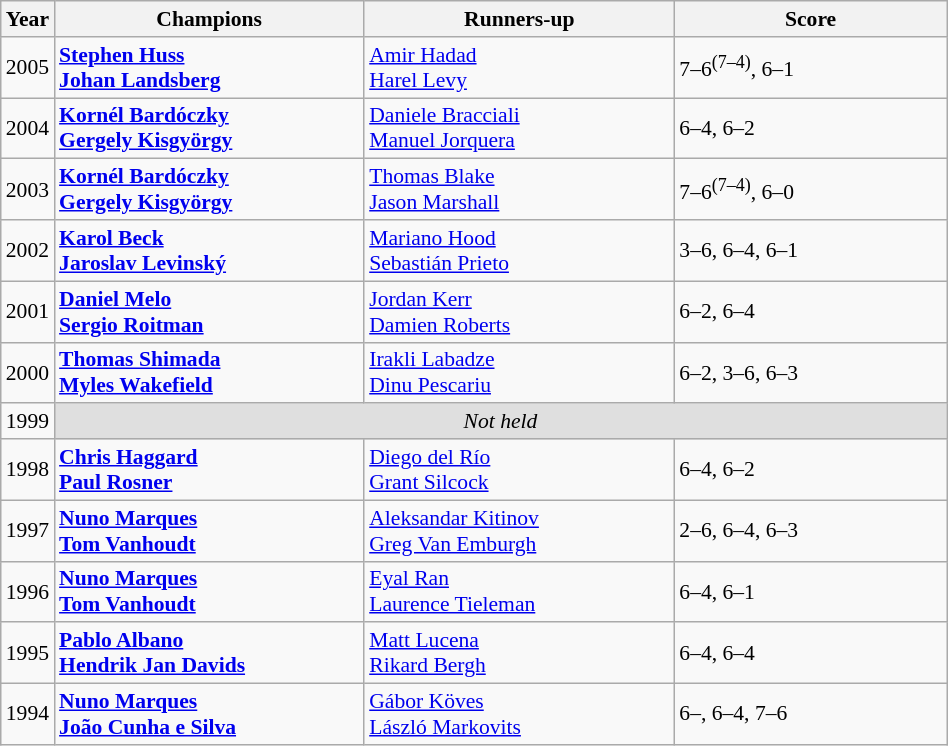<table class="wikitable" style="font-size:90%">
<tr>
<th>Year</th>
<th width="200">Champions</th>
<th width="200">Runners-up</th>
<th width="175">Score</th>
</tr>
<tr>
<td>2005</td>
<td> <strong><a href='#'>Stephen Huss</a></strong> <br>  <strong><a href='#'>Johan Landsberg</a></strong></td>
<td> <a href='#'>Amir Hadad</a> <br>  <a href='#'>Harel Levy</a></td>
<td>7–6<sup>(7–4)</sup>, 6–1</td>
</tr>
<tr>
<td>2004</td>
<td> <strong><a href='#'>Kornél Bardóczky</a></strong> <br>  <strong><a href='#'>Gergely Kisgyörgy</a></strong></td>
<td> <a href='#'>Daniele Bracciali</a> <br>  <a href='#'>Manuel Jorquera</a></td>
<td>6–4, 6–2</td>
</tr>
<tr>
<td>2003</td>
<td> <strong><a href='#'>Kornél Bardóczky</a></strong> <br>  <strong><a href='#'>Gergely Kisgyörgy</a></strong></td>
<td> <a href='#'>Thomas Blake</a> <br>  <a href='#'>Jason Marshall</a></td>
<td>7–6<sup>(7–4)</sup>, 6–0</td>
</tr>
<tr>
<td>2002</td>
<td> <strong><a href='#'>Karol Beck</a></strong> <br>  <strong><a href='#'>Jaroslav Levinský</a></strong></td>
<td> <a href='#'>Mariano Hood</a> <br>  <a href='#'>Sebastián Prieto</a></td>
<td>3–6, 6–4, 6–1</td>
</tr>
<tr>
<td>2001</td>
<td> <strong><a href='#'>Daniel Melo</a></strong> <br>  <strong><a href='#'>Sergio Roitman</a></strong></td>
<td> <a href='#'>Jordan Kerr</a> <br>  <a href='#'>Damien Roberts</a></td>
<td>6–2, 6–4</td>
</tr>
<tr>
<td>2000</td>
<td> <strong><a href='#'>Thomas Shimada</a></strong> <br>  <strong><a href='#'>Myles Wakefield</a></strong></td>
<td> <a href='#'>Irakli Labadze</a> <br>  <a href='#'>Dinu Pescariu</a></td>
<td>6–2, 3–6, 6–3</td>
</tr>
<tr>
<td>1999</td>
<td colspan=3 align=center style="background:#dfdfdf"><em>Not held</em></td>
</tr>
<tr>
<td>1998</td>
<td> <strong><a href='#'>Chris Haggard</a></strong> <br>  <strong><a href='#'>Paul Rosner</a></strong></td>
<td> <a href='#'>Diego del Río</a> <br>  <a href='#'>Grant Silcock</a></td>
<td>6–4, 6–2</td>
</tr>
<tr>
<td>1997</td>
<td> <strong><a href='#'>Nuno Marques</a></strong> <br>  <strong><a href='#'>Tom Vanhoudt</a></strong></td>
<td> <a href='#'>Aleksandar Kitinov</a> <br>  <a href='#'>Greg Van Emburgh</a></td>
<td>2–6, 6–4, 6–3</td>
</tr>
<tr>
<td>1996</td>
<td> <strong><a href='#'>Nuno Marques</a></strong> <br>  <strong><a href='#'>Tom Vanhoudt</a></strong></td>
<td> <a href='#'>Eyal Ran</a> <br>  <a href='#'>Laurence Tieleman</a></td>
<td>6–4, 6–1</td>
</tr>
<tr>
<td>1995</td>
<td> <strong><a href='#'>Pablo Albano</a></strong> <br>  <strong><a href='#'>Hendrik Jan Davids</a></strong></td>
<td> <a href='#'>Matt Lucena</a> <br>  <a href='#'>Rikard Bergh</a></td>
<td>6–4, 6–4</td>
</tr>
<tr>
<td>1994</td>
<td> <strong><a href='#'>Nuno Marques</a></strong> <br>  <strong><a href='#'>João Cunha e Silva</a></strong></td>
<td> <a href='#'>Gábor Köves</a> <br>  <a href='#'>László Markovits</a></td>
<td>6–, 6–4, 7–6</td>
</tr>
</table>
